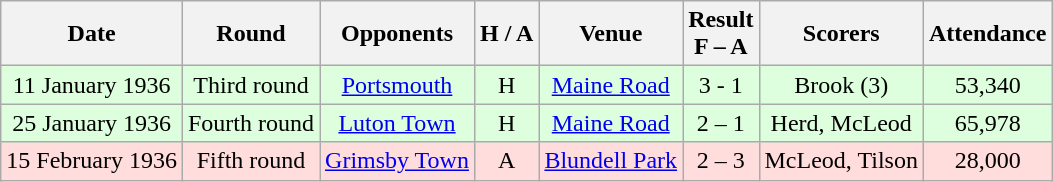<table class="wikitable" style="text-align:center">
<tr>
<th>Date</th>
<th>Round</th>
<th>Opponents</th>
<th>H / A</th>
<th>Venue</th>
<th>Result<br>F – A</th>
<th>Scorers</th>
<th>Attendance</th>
</tr>
<tr bgcolor="#ddffdd">
<td>11 January 1936</td>
<td>Third round</td>
<td><a href='#'>Portsmouth</a></td>
<td>H</td>
<td><a href='#'>Maine Road</a></td>
<td>3 - 1</td>
<td>Brook (3)</td>
<td>53,340</td>
</tr>
<tr bgcolor="#ddffdd">
<td>25 January 1936</td>
<td>Fourth round</td>
<td><a href='#'>Luton Town</a></td>
<td>H</td>
<td><a href='#'>Maine Road</a></td>
<td>2 – 1</td>
<td>Herd, McLeod</td>
<td>65,978</td>
</tr>
<tr bgcolor="#ffdddd">
<td>15 February 1936</td>
<td>Fifth round</td>
<td><a href='#'>Grimsby Town</a></td>
<td>A</td>
<td><a href='#'>Blundell Park</a></td>
<td>2 – 3</td>
<td>McLeod, Tilson</td>
<td>28,000</td>
</tr>
</table>
